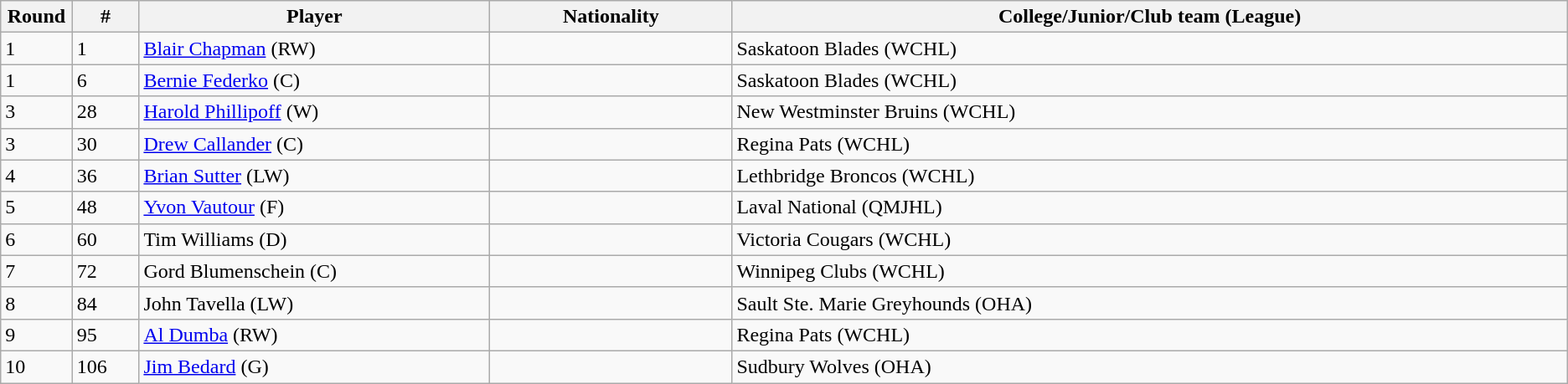<table class="wikitable">
<tr align="center">
<th bgcolor="#DDDDFF" width="4.0%">Round</th>
<th bgcolor="#DDDDFF" width="4.0%">#</th>
<th bgcolor="#DDDDFF" width="21.0%">Player</th>
<th bgcolor="#DDDDFF" width="14.5%">Nationality</th>
<th bgcolor="#DDDDFF" width="50.0%">College/Junior/Club team (League)</th>
</tr>
<tr>
<td>1</td>
<td>1</td>
<td><a href='#'>Blair Chapman</a> (RW)</td>
<td></td>
<td>Saskatoon Blades (WCHL)</td>
</tr>
<tr>
<td>1</td>
<td>6</td>
<td><a href='#'>Bernie Federko</a> (C)</td>
<td></td>
<td>Saskatoon Blades (WCHL)</td>
</tr>
<tr>
<td>3</td>
<td>28</td>
<td><a href='#'>Harold Phillipoff</a> (W)</td>
<td></td>
<td>New Westminster Bruins (WCHL)</td>
</tr>
<tr>
<td>3</td>
<td>30</td>
<td><a href='#'>Drew Callander</a> (C)</td>
<td></td>
<td>Regina Pats (WCHL)</td>
</tr>
<tr>
<td>4</td>
<td>36</td>
<td><a href='#'>Brian Sutter</a> (LW)</td>
<td></td>
<td>Lethbridge Broncos (WCHL)</td>
</tr>
<tr>
<td>5</td>
<td>48</td>
<td><a href='#'>Yvon Vautour</a> (F)</td>
<td></td>
<td>Laval National (QMJHL)</td>
</tr>
<tr>
<td>6</td>
<td>60</td>
<td>Tim Williams (D)</td>
<td></td>
<td>Victoria Cougars (WCHL)</td>
</tr>
<tr>
<td>7</td>
<td>72</td>
<td>Gord Blumenschein (C)</td>
<td></td>
<td>Winnipeg Clubs (WCHL)</td>
</tr>
<tr>
<td>8</td>
<td>84</td>
<td>John Tavella (LW)</td>
<td></td>
<td>Sault Ste. Marie Greyhounds (OHA)</td>
</tr>
<tr>
<td>9</td>
<td>95</td>
<td><a href='#'>Al Dumba</a> (RW)</td>
<td></td>
<td>Regina Pats (WCHL)</td>
</tr>
<tr>
<td>10</td>
<td>106</td>
<td><a href='#'>Jim Bedard</a> (G)</td>
<td></td>
<td>Sudbury Wolves (OHA)</td>
</tr>
</table>
